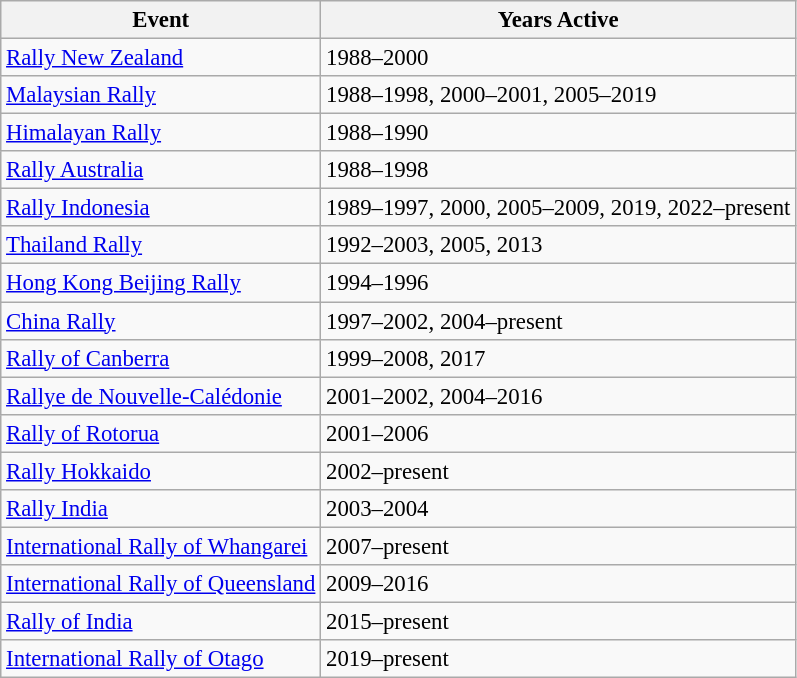<table class="wikitable" style=font-size:95%;>
<tr>
<th>Event</th>
<th>Years Active</th>
</tr>
<tr>
<td> <a href='#'>Rally New Zealand</a></td>
<td>1988–2000</td>
</tr>
<tr>
<td> <a href='#'>Malaysian Rally</a></td>
<td>1988–1998, 2000–2001, 2005–2019</td>
</tr>
<tr>
<td> <a href='#'>Himalayan Rally</a></td>
<td>1988–1990</td>
</tr>
<tr>
<td> <a href='#'>Rally Australia</a></td>
<td>1988–1998</td>
</tr>
<tr>
<td> <a href='#'>Rally Indonesia</a></td>
<td>1989–1997, 2000, 2005–2009, 2019, 2022–present</td>
</tr>
<tr>
<td> <a href='#'>Thailand Rally</a></td>
<td>1992–2003, 2005, 2013</td>
</tr>
<tr>
<td> <a href='#'>Hong Kong Beijing Rally</a></td>
<td>1994–1996</td>
</tr>
<tr>
<td> <a href='#'>China Rally</a></td>
<td>1997–2002, 2004–present</td>
</tr>
<tr>
<td> <a href='#'>Rally of Canberra</a></td>
<td>1999–2008, 2017</td>
</tr>
<tr>
<td> <a href='#'>Rallye de Nouvelle-Calédonie</a></td>
<td>2001–2002, 2004–2016</td>
</tr>
<tr>
<td> <a href='#'>Rally of Rotorua</a></td>
<td>2001–2006</td>
</tr>
<tr>
<td> <a href='#'>Rally Hokkaido</a></td>
<td>2002–present</td>
</tr>
<tr>
<td> <a href='#'>Rally India</a></td>
<td>2003–2004</td>
</tr>
<tr>
<td> <a href='#'>International Rally of Whangarei</a></td>
<td>2007–present</td>
</tr>
<tr>
<td> <a href='#'>International Rally of Queensland</a></td>
<td>2009–2016</td>
</tr>
<tr>
<td> <a href='#'>Rally of India</a></td>
<td>2015–present</td>
</tr>
<tr>
<td> <a href='#'>International Rally of Otago</a></td>
<td>2019–present</td>
</tr>
</table>
